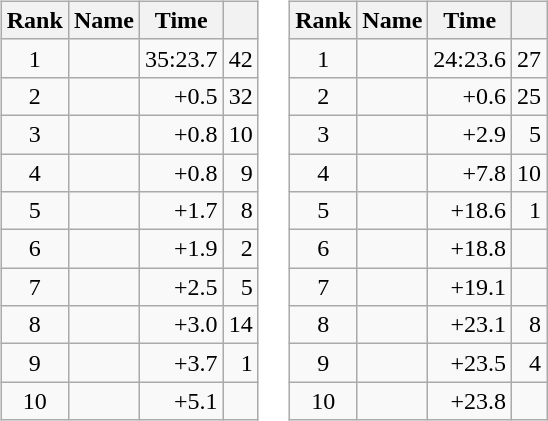<table border="0">
<tr>
<td valign="top"><br><table class="wikitable">
<tr>
<th>Rank</th>
<th>Name</th>
<th>Time</th>
<th></th>
</tr>
<tr>
<td style="text-align:center;">1</td>
<td></td>
<td align="right">35:23.7</td>
<td align="right">42</td>
</tr>
<tr>
<td style="text-align:center;">2</td>
<td></td>
<td align="right">+0.5</td>
<td align="right">32</td>
</tr>
<tr>
<td style="text-align:center;">3</td>
<td></td>
<td align="right">+0.8</td>
<td align="right">10</td>
</tr>
<tr>
<td style="text-align:center;">4</td>
<td></td>
<td align="right">+0.8</td>
<td align="right">9</td>
</tr>
<tr>
<td style="text-align:center;">5</td>
<td></td>
<td align="right">+1.7</td>
<td align="right">8</td>
</tr>
<tr>
<td style="text-align:center;">6</td>
<td></td>
<td align="right">+1.9</td>
<td align="right">2</td>
</tr>
<tr>
<td style="text-align:center;">7</td>
<td></td>
<td align="right">+2.5</td>
<td align="right">5</td>
</tr>
<tr>
<td style="text-align:center;">8</td>
<td></td>
<td align="right">+3.0</td>
<td align="right">14</td>
</tr>
<tr>
<td style="text-align:center;">9</td>
<td></td>
<td align="right">+3.7</td>
<td align="right">1</td>
</tr>
<tr>
<td style="text-align:center;">10</td>
<td></td>
<td align="right">+5.1</td>
<td align="right"></td>
</tr>
</table>
</td>
<td valign="top"><br><table class="wikitable">
<tr>
<th>Rank</th>
<th>Name</th>
<th>Time</th>
<th></th>
</tr>
<tr>
<td style="text-align:center;">1</td>
<td></td>
<td align="right">24:23.6</td>
<td align="right">27</td>
</tr>
<tr>
<td style="text-align:center;">2</td>
<td></td>
<td align="right">+0.6</td>
<td align="right">25</td>
</tr>
<tr>
<td style="text-align:center;">3</td>
<td></td>
<td align="right">+2.9</td>
<td align="right">5</td>
</tr>
<tr>
<td style="text-align:center;">4</td>
<td></td>
<td align="right">+7.8</td>
<td align="right">10</td>
</tr>
<tr>
<td style="text-align:center;">5</td>
<td></td>
<td align="right">+18.6</td>
<td align="right">1</td>
</tr>
<tr>
<td style="text-align:center;">6</td>
<td></td>
<td align="right">+18.8</td>
<td align="right"></td>
</tr>
<tr>
<td style="text-align:center;">7</td>
<td></td>
<td align="right">+19.1</td>
<td align="right"></td>
</tr>
<tr>
<td style="text-align:center;">8</td>
<td></td>
<td align="right">+23.1</td>
<td align="right">8</td>
</tr>
<tr>
<td style="text-align:center;">9</td>
<td></td>
<td align="right">+23.5</td>
<td align="right">4</td>
</tr>
<tr>
<td style="text-align:center;">10</td>
<td></td>
<td align="right">+23.8</td>
<td align="right"></td>
</tr>
</table>
</td>
</tr>
</table>
